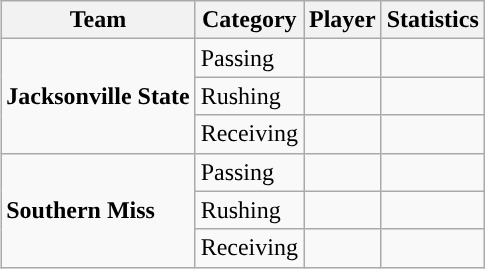<table class="wikitable" style="float: right;">
<tr>
<th>Team</th>
<th>Category</th>
<th>Player</th>
<th>Statistics</th>
</tr>
<tr>
<td rowspan=3><strong>Jacksonville State</strong></td>
<td>Passing</td>
<td></td>
<td></td>
</tr>
<tr>
<td>Rushing</td>
<td></td>
<td></td>
</tr>
<tr>
<td>Receiving</td>
<td></td>
<td></td>
</tr>
<tr>
<td rowspan=3><strong>Southern Miss</strong></td>
<td>Passing</td>
<td></td>
<td></td>
</tr>
<tr>
<td>Rushing</td>
<td></td>
<td></td>
</tr>
<tr>
<td>Receiving</td>
<td></td>
<td></td>
</tr>
</table>
